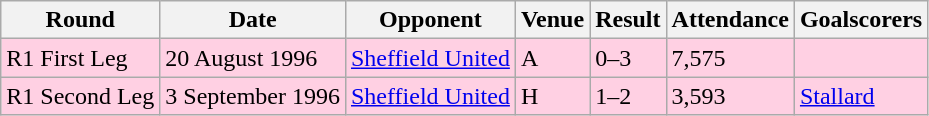<table class="wikitable">
<tr>
<th>Round</th>
<th>Date</th>
<th>Opponent</th>
<th>Venue</th>
<th>Result</th>
<th>Attendance</th>
<th>Goalscorers</th>
</tr>
<tr style="background-color: #ffd0e3;">
<td>R1 First Leg</td>
<td>20 August 1996</td>
<td><a href='#'>Sheffield United</a></td>
<td>A</td>
<td>0–3</td>
<td>7,575</td>
<td></td>
</tr>
<tr style="background-color: #ffd0e3;">
<td>R1 Second Leg</td>
<td>3 September 1996</td>
<td><a href='#'>Sheffield United</a></td>
<td>H</td>
<td>1–2</td>
<td>3,593</td>
<td><a href='#'>Stallard</a></td>
</tr>
</table>
